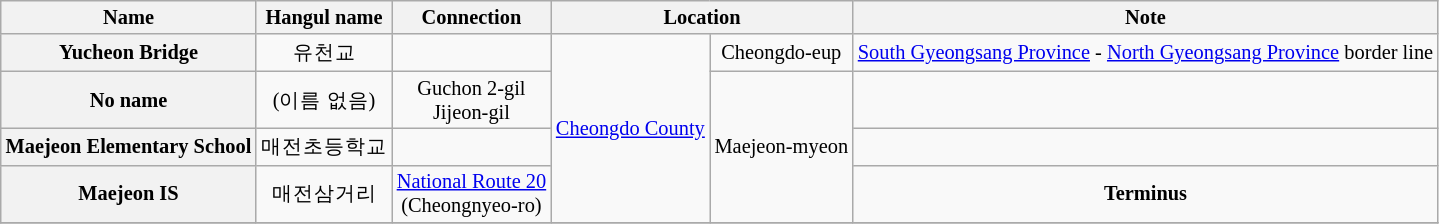<table class="wikitable" style="font-size: 85%; text-align: center;">
<tr>
<th>Name </th>
<th>Hangul name</th>
<th>Connection</th>
<th colspan="2">Location</th>
<th>Note</th>
</tr>
<tr>
<th>Yucheon Bridge</th>
<td>유천교</td>
<td></td>
<td rowspan=4><a href='#'>Cheongdo County</a></td>
<td>Cheongdo-eup</td>
<td><a href='#'>South Gyeongsang Province</a> - <a href='#'>North Gyeongsang Province</a> border line</td>
</tr>
<tr>
<th>No name</th>
<td>(이름 없음)</td>
<td>Guchon 2-gil<br>Jijeon-gil</td>
<td rowspan=3>Maejeon-myeon</td>
<td></td>
</tr>
<tr>
<th>Maejeon Elementary School</th>
<td>매전초등학교</td>
<td></td>
<td></td>
</tr>
<tr>
<th>Maejeon IS</th>
<td>매전삼거리</td>
<td><a href='#'>National Route 20</a><br>(Cheongnyeo-ro)</td>
<td><strong>Terminus</strong></td>
</tr>
<tr>
</tr>
</table>
